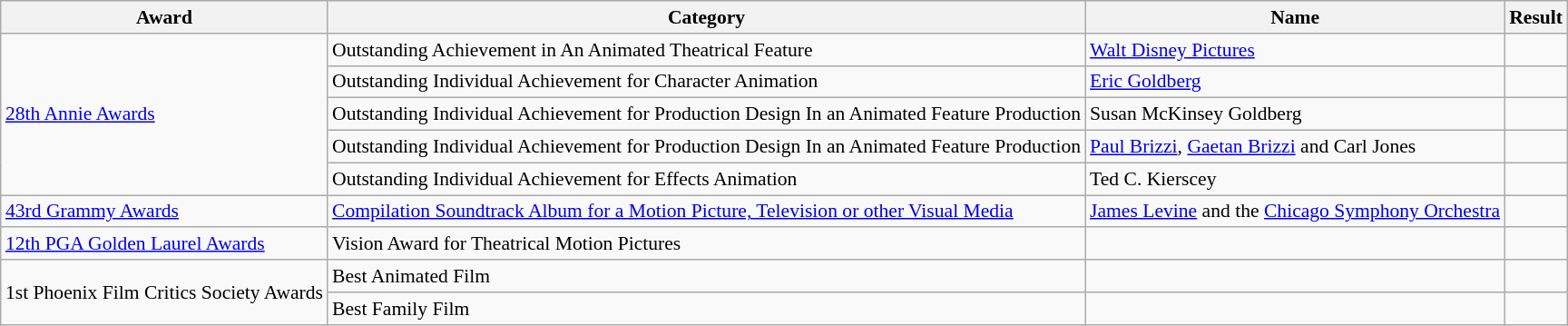<table class="plainrowheaders wikitable" border="1"  style="margin:auto; font-size:90%;">
<tr>
<th scope="col">Award</th>
<th scope="col">Category</th>
<th scope="col">Name</th>
<th scope="col">Result</th>
</tr>
<tr>
<td rowspan="5"><a href='#'>28th Annie Awards</a></td>
<td>Outstanding Achievement in An Animated Theatrical Feature</td>
<td><a href='#'>Walt Disney Pictures</a></td>
<td></td>
</tr>
<tr>
<td>Outstanding Individual Achievement for Character Animation</td>
<td><a href='#'>Eric Goldberg</a></td>
<td></td>
</tr>
<tr>
<td>Outstanding Individual Achievement for Production Design In an Animated Feature Production</td>
<td>Susan McKinsey Goldberg</td>
<td></td>
</tr>
<tr>
<td>Outstanding Individual Achievement for Production Design In an Animated Feature Production</td>
<td><a href='#'>Paul Brizzi</a>, <a href='#'>Gaetan Brizzi</a> and Carl Jones</td>
<td></td>
</tr>
<tr>
<td>Outstanding Individual Achievement for Effects Animation</td>
<td>Ted C. Kierscey</td>
<td></td>
</tr>
<tr>
<td><a href='#'>43rd Grammy Awards</a></td>
<td><a href='#'>Compilation Soundtrack Album for a Motion Picture, Television or other Visual Media</a></td>
<td><a href='#'>James Levine</a> and the <a href='#'>Chicago Symphony Orchestra</a></td>
<td></td>
</tr>
<tr>
<td><a href='#'>12th PGA Golden Laurel Awards</a></td>
<td>Vision Award for Theatrical Motion Pictures</td>
<td></td>
<td></td>
</tr>
<tr>
<td rowspan="2">1st Phoenix Film Critics Society Awards</td>
<td>Best Animated Film</td>
<td></td>
<td></td>
</tr>
<tr>
<td>Best Family Film</td>
<td></td>
<td></td>
</tr>
</table>
